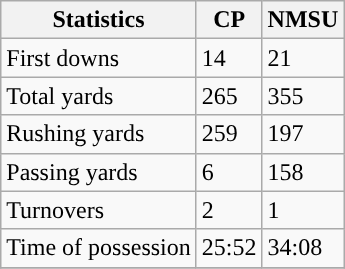<table class="wikitable">
<tr>
<th>Statistics</th>
<th>CP</th>
<th>NMSU</th>
</tr>
<tr>
<td>First downs</td>
<td>14</td>
<td>21</td>
</tr>
<tr>
<td>Total yards</td>
<td>265</td>
<td>355</td>
</tr>
<tr>
<td>Rushing yards</td>
<td>259</td>
<td>197</td>
</tr>
<tr>
<td>Passing yards</td>
<td>6</td>
<td>158</td>
</tr>
<tr>
<td>Turnovers</td>
<td>2</td>
<td>1</td>
</tr>
<tr>
<td>Time of possession</td>
<td>25:52</td>
<td>34:08</td>
</tr>
<tr>
</tr>
</table>
